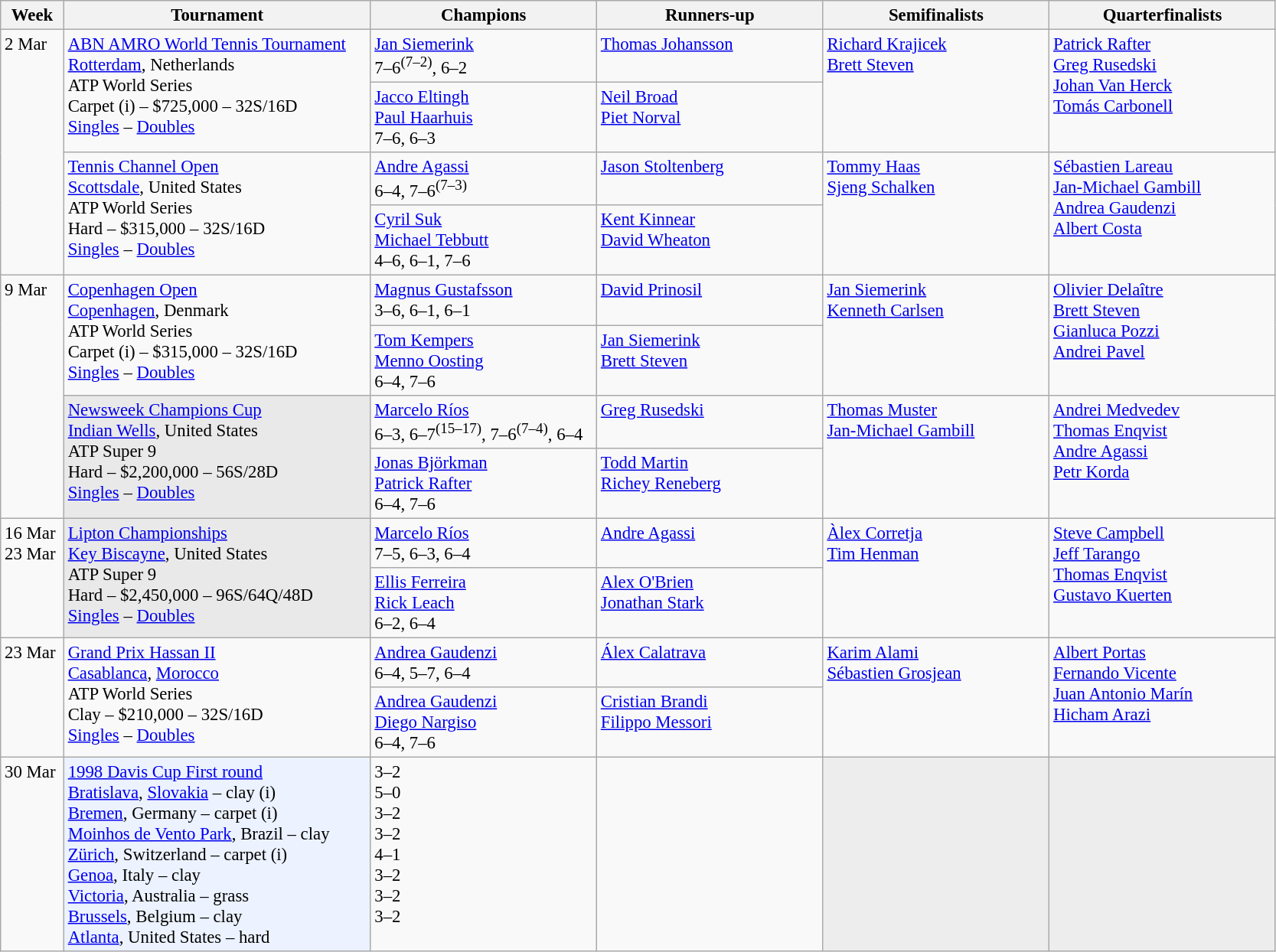<table class=wikitable style=font-size:95%>
<tr>
<th style="width:48px;">Week</th>
<th style="width:260px;">Tournament</th>
<th style="width:190px;">Champions</th>
<th style="width:190px;">Runners-up</th>
<th style="width:190px;">Semifinalists</th>
<th style="width:190px;">Quarterfinalists</th>
</tr>
<tr valign=top>
<td rowspan=4>2 Mar</td>
<td rowspan=2><a href='#'>ABN AMRO World Tennis Tournament</a><br><a href='#'>Rotterdam</a>, Netherlands<br>ATP World Series<br>Carpet (i) – $725,000 – 32S/16D<br><a href='#'>Singles</a> – <a href='#'>Doubles</a></td>
<td> <a href='#'>Jan Siemerink</a><br>7–6<sup>(7–2)</sup>, 6–2</td>
<td> <a href='#'>Thomas Johansson</a></td>
<td rowspan=2> <a href='#'>Richard Krajicek</a><br> <a href='#'>Brett Steven</a></td>
<td rowspan=2> <a href='#'>Patrick Rafter</a><br> <a href='#'>Greg Rusedski</a><br> <a href='#'>Johan Van Herck</a><br> <a href='#'>Tomás Carbonell</a></td>
</tr>
<tr valign=top>
<td> <a href='#'>Jacco Eltingh</a><br> <a href='#'>Paul Haarhuis</a> <br> 7–6, 6–3</td>
<td> <a href='#'>Neil Broad</a><br> <a href='#'>Piet Norval</a></td>
</tr>
<tr valign=top>
<td rowspan=2><a href='#'>Tennis Channel Open</a><br><a href='#'>Scottsdale</a>, United States<br>ATP World Series<br>Hard – $315,000 – 32S/16D<br><a href='#'>Singles</a> – <a href='#'>Doubles</a></td>
<td> <a href='#'>Andre Agassi</a><br>6–4, 7–6<sup>(7–3)</sup></td>
<td> <a href='#'>Jason Stoltenberg</a></td>
<td rowspan=2> <a href='#'>Tommy Haas</a><br>  <a href='#'>Sjeng Schalken</a></td>
<td rowspan=2> <a href='#'>Sébastien Lareau</a><br> <a href='#'>Jan-Michael Gambill</a><br> <a href='#'>Andrea Gaudenzi</a><br> <a href='#'>Albert Costa</a></td>
</tr>
<tr valign=top>
<td> <a href='#'>Cyril Suk</a><br> <a href='#'>Michael Tebbutt</a><br>4–6, 6–1, 7–6</td>
<td> <a href='#'>Kent Kinnear</a><br> <a href='#'>David Wheaton</a></td>
</tr>
<tr valign=top>
<td rowspan=4>9 Mar</td>
<td rowspan=2><a href='#'>Copenhagen Open</a><br><a href='#'>Copenhagen</a>, Denmark<br>ATP World Series<br>Carpet (i) – $315,000 – 32S/16D<br><a href='#'>Singles</a> – <a href='#'>Doubles</a></td>
<td> <a href='#'>Magnus Gustafsson</a><br>3–6, 6–1, 6–1</td>
<td> <a href='#'>David Prinosil</a></td>
<td rowspan=2> <a href='#'>Jan Siemerink</a><br> <a href='#'>Kenneth Carlsen</a></td>
<td rowspan=2> <a href='#'>Olivier Delaître</a><br> <a href='#'>Brett Steven</a><br> <a href='#'>Gianluca Pozzi</a><br> <a href='#'>Andrei Pavel</a></td>
</tr>
<tr valign=top>
<td> <a href='#'>Tom Kempers</a><br> <a href='#'>Menno Oosting</a> <br> 6–4, 7–6</td>
<td> <a href='#'>Jan Siemerink</a><br> <a href='#'>Brett Steven</a></td>
</tr>
<tr valign=top>
<td style="background:#e9e9e9;" rowspan="2"><a href='#'>Newsweek Champions Cup</a><br> <a href='#'>Indian Wells</a>, United States<br>ATP Super 9<br>Hard – $2,200,000 – 56S/28D<br><a href='#'>Singles</a> – <a href='#'>Doubles</a></td>
<td> <a href='#'>Marcelo Ríos</a><br>6–3, 6–7<sup>(15–17)</sup>, 7–6<sup>(7–4)</sup>, 6–4</td>
<td> <a href='#'>Greg Rusedski</a></td>
<td rowspan=2> <a href='#'>Thomas Muster</a><br>  <a href='#'>Jan-Michael Gambill</a></td>
<td rowspan=2> <a href='#'>Andrei Medvedev</a><br> <a href='#'>Thomas Enqvist</a><br> <a href='#'>Andre Agassi</a><br> <a href='#'>Petr Korda</a></td>
</tr>
<tr valign=top>
<td> <a href='#'>Jonas Björkman</a><br> <a href='#'>Patrick Rafter</a><br>6–4, 7–6</td>
<td> <a href='#'>Todd Martin</a><br> <a href='#'>Richey Reneberg</a></td>
</tr>
<tr valign=top>
<td rowspan=2>16 Mar<br>23 Mar</td>
<td style="background:#e9e9e9;" rowspan="2"><a href='#'>Lipton Championships</a><br> <a href='#'>Key Biscayne</a>, United States<br>ATP Super 9<br>Hard – $2,450,000 – 96S/64Q/48D<br><a href='#'>Singles</a> – <a href='#'>Doubles</a></td>
<td> <a href='#'>Marcelo Ríos</a><br>7–5, 6–3, 6–4</td>
<td> <a href='#'>Andre Agassi</a></td>
<td rowspan=2> <a href='#'>Àlex Corretja</a><br>  <a href='#'>Tim Henman</a></td>
<td rowspan=2> <a href='#'>Steve Campbell</a><br> <a href='#'>Jeff Tarango</a><br> <a href='#'>Thomas Enqvist</a><br> <a href='#'>Gustavo Kuerten</a></td>
</tr>
<tr valign=top>
<td> <a href='#'>Ellis Ferreira</a><br> <a href='#'>Rick Leach</a><br>6–2, 6–4</td>
<td> <a href='#'>Alex O'Brien</a><br> <a href='#'>Jonathan Stark</a></td>
</tr>
<tr valign=top>
<td rowspan=2>23 Mar</td>
<td rowspan=2><a href='#'>Grand Prix Hassan II</a><br><a href='#'>Casablanca</a>, <a href='#'>Morocco</a><br>ATP World Series<br>Clay – $210,000 – 32S/16D<br><a href='#'>Singles</a> – <a href='#'>Doubles</a></td>
<td> <a href='#'>Andrea Gaudenzi</a><br>6–4, 5–7, 6–4</td>
<td> <a href='#'>Álex Calatrava</a></td>
<td rowspan=2> <a href='#'>Karim Alami</a><br> <a href='#'>Sébastien Grosjean</a></td>
<td rowspan=2> <a href='#'>Albert Portas</a><br> <a href='#'>Fernando Vicente</a><br> <a href='#'>Juan Antonio Marín</a><br> <a href='#'>Hicham Arazi</a></td>
</tr>
<tr valign=top>
<td> <a href='#'>Andrea Gaudenzi</a><br> <a href='#'>Diego Nargiso</a> <br> 6–4, 7–6</td>
<td> <a href='#'>Cristian Brandi</a><br> <a href='#'>Filippo Messori</a></td>
</tr>
<tr valign=top>
<td>30 Mar</td>
<td style="background:#ecf2ff;"><a href='#'>1998 Davis Cup First round</a><br> <a href='#'>Bratislava</a>, <a href='#'>Slovakia</a> – clay (i)<br> <a href='#'>Bremen</a>, Germany – carpet (i)<br> <a href='#'>Moinhos de Vento Park</a>, Brazil – clay<br> <a href='#'>Zürich</a>, Switzerland – carpet (i)<br> <a href='#'>Genoa</a>, Italy – clay<br> <a href='#'>Victoria</a>, Australia – grass<br> <a href='#'>Brussels</a>, Belgium – clay<br> <a href='#'>Atlanta</a>, United States – hard</td>
<td> 3–2<br> 5–0<br> 3–2<br> 3–2<br> 4–1<br> 3–2<br> 3–2<br> 3–2</td>
<td><br><br><br><br><br><br><br></td>
<td style="background:#ededed;"></td>
<td style="background:#ededed;"></td>
</tr>
</table>
